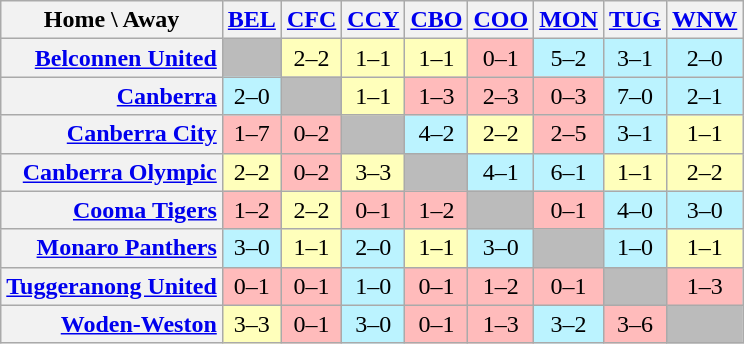<table class="wikitable plainrowheaders" style="text-align:center;font-size:100%;">
<tr>
<th scope="col">Home \ Away</th>
<th scope="col" width=28><a href='#'>BEL</a></th>
<th scope="col" width=28><a href='#'>CFC</a></th>
<th scope="col" width=28><a href='#'>CCY</a></th>
<th scope="col" width=28><a href='#'>CBO</a></th>
<th scope="col" width=28><a href='#'>COO</a></th>
<th scope="col" width=28><a href='#'>MON</a></th>
<th scope="col" width=28><a href='#'>TUG</a></th>
<th scope="col" width=28><a href='#'>WNW</a></th>
</tr>
<tr>
<th scope="row" style="text-align:right;"><a href='#'>Belconnen United</a></th>
<td style="font-weight:normal;background:#bbb;"></td>
<td style="white-space:nowrap;font-weight:normal;background:#FFB;">2–2</td>
<td style="white-space:nowrap;font-weight:normal;background:#FFB;">1–1</td>
<td style="white-space:nowrap;font-weight:normal;background:#FFB;">1–1</td>
<td style="white-space:nowrap;font-weight:normal;background:#FBB;">0–1</td>
<td style="white-space:nowrap;font-weight:normal;background:#BBF3FF;">5–2</td>
<td style="white-space:nowrap;font-weight:normal;background:#BBF3FF;">3–1</td>
<td style="white-space:nowrap;font-weight:normal;background:#BBF3FF;">2–0</td>
</tr>
<tr>
<th scope="row" style="text-align:right;"><a href='#'>Canberra</a></th>
<td style="white-space:nowrap;font-weight:normal;background:#BBF3FF;">2–0</td>
<td style="font-weight:normal;background:#bbb;"></td>
<td style="white-space:nowrap;font-weight:normal;background:#FFB;">1–1</td>
<td style="white-space:nowrap;font-weight:normal;background:#FBB;">1–3</td>
<td style="white-space:nowrap;font-weight:normal;background:#FBB;">2–3</td>
<td style="white-space:nowrap;font-weight:normal;background:#FBB;">0–3</td>
<td style="white-space:nowrap;font-weight:normal;background:#BBF3FF;">7–0</td>
<td style="white-space:nowrap;font-weight:normal;background:#BBF3FF;">2–1</td>
</tr>
<tr>
<th scope="row" style="text-align:right;"><a href='#'>Canberra City</a></th>
<td style="white-space:nowrap;font-weight:normal;background:#FBB;">1–7</td>
<td style="white-space:nowrap;font-weight:normal;background:#FBB;">0–2</td>
<td style="font-weight:normal;background:#bbb;"></td>
<td style="white-space:nowrap;font-weight:normal;background:#BBF3FF;">4–2</td>
<td style="white-space:nowrap;font-weight:normal;background:#FFB;">2–2</td>
<td style="white-space:nowrap;font-weight:normal;background:#FBB;">2–5</td>
<td style="white-space:nowrap;font-weight:normal;background:#BBF3FF;">3–1</td>
<td style="white-space:nowrap;font-weight:normal;background:#FFB;">1–1</td>
</tr>
<tr>
<th scope="row" style="text-align:right;"><a href='#'>Canberra Olympic</a></th>
<td style="white-space:nowrap;font-weight:normal;background:#FFB;">2–2</td>
<td style="white-space:nowrap;font-weight:normal;background:#FBB;">0–2</td>
<td style="white-space:nowrap;font-weight:normal;background:#FFB;">3–3</td>
<td style="font-weight:normal;background:#bbb;"></td>
<td style="white-space:nowrap;font-weight:normal;background:#BBF3FF;">4–1</td>
<td style="white-space:nowrap;font-weight:normal;background:#BBF3FF;">6–1</td>
<td style="white-space:nowrap;font-weight:normal;background:#FFB;">1–1</td>
<td style="white-space:nowrap;font-weight:normal;background:#FFB;">2–2</td>
</tr>
<tr>
<th scope="row" style="text-align:right;"><a href='#'>Cooma Tigers</a></th>
<td style="white-space:nowrap;font-weight:normal;background:#FBB;">1–2</td>
<td style="white-space:nowrap;font-weight:normal;background:#FFB;">2–2</td>
<td style="white-space:nowrap;font-weight:normal;background:#FBB;">0–1</td>
<td style="white-space:nowrap;font-weight:normal;background:#FBB;">1–2</td>
<td style="font-weight:normal;background:#bbb;"></td>
<td style="white-space:nowrap;font-weight:normal;background:#FBB;">0–1</td>
<td style="white-space:nowrap;font-weight:normal;background:#BBF3FF;">4–0</td>
<td style="white-space:nowrap;font-weight:normal;background:#BBF3FF;">3–0</td>
</tr>
<tr>
<th scope="row" style="text-align:right;"><a href='#'>Monaro Panthers</a></th>
<td style="white-space:nowrap;font-weight:normal;background:#BBF3FF;">3–0</td>
<td style="white-space:nowrap;font-weight:normal;background:#FFB;">1–1</td>
<td style="white-space:nowrap;font-weight:normal;background:#BBF3FF;">2–0</td>
<td style="white-space:nowrap;font-weight:normal;background:#FFB;">1–1</td>
<td style="white-space:nowrap;font-weight:normal;background:#BBF3FF;">3–0</td>
<td style="font-weight:normal;background:#bbb;"></td>
<td style="white-space:nowrap;font-weight:normal;background:#BBF3FF;">1–0</td>
<td style="white-space:nowrap;font-weight:normal;background:#FFB;">1–1</td>
</tr>
<tr>
<th scope="row" style="text-align:right;"><a href='#'>Tuggeranong United</a></th>
<td style="white-space:nowrap;font-weight:normal;background:#FBB;">0–1</td>
<td style="white-space:nowrap;font-weight:normal;background:#FBB;">0–1</td>
<td style="white-space:nowrap;font-weight:normal;background:#BBF3FF;">1–0</td>
<td style="white-space:nowrap;font-weight:normal;background:#FBB;">0–1</td>
<td style="white-space:nowrap;font-weight:normal;background:#FBB;">1–2</td>
<td style="white-space:nowrap;font-weight:normal;background:#FBB;">0–1</td>
<td style="font-weight:normal;background:#bbb;"></td>
<td style="white-space:nowrap;font-weight:normal;background:#FBB;">1–3</td>
</tr>
<tr>
<th scope="row" style="text-align:right;"><a href='#'>Woden-Weston</a></th>
<td style="white-space:nowrap;font-weight:normal;background:#FFB;">3–3</td>
<td style="white-space:nowrap;font-weight:normal;background:#FBB;">0–1</td>
<td style="white-space:nowrap;font-weight:normal;background:#BBF3FF;">3–0</td>
<td style="white-space:nowrap;font-weight:normal;background:#FBB;">0–1</td>
<td style="white-space:nowrap;font-weight:normal;background:#FBB;">1–3</td>
<td style="white-space:nowrap;font-weight:normal;background:#BBF3FF;">3–2</td>
<td style="white-space:nowrap;font-weight:normal;background:#FBB;">3–6</td>
<td style="font-weight:normal;background:#bbb;"></td>
</tr>
</table>
